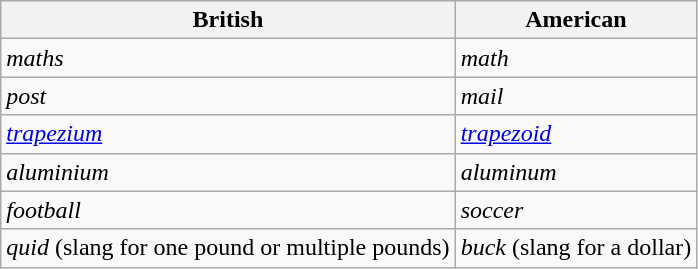<table class="wikitable">
<tr>
<th>British</th>
<th>American</th>
</tr>
<tr>
<td><em>maths</em></td>
<td><em>math</em></td>
</tr>
<tr>
<td><em>post</em></td>
<td><em>mail</em></td>
</tr>
<tr>
<td><em><a href='#'>trapezium</a></em></td>
<td><em><a href='#'>trapezoid</a></em></td>
</tr>
<tr>
<td><em>aluminium</em></td>
<td><em>aluminum</em></td>
</tr>
<tr>
<td><em>football</em></td>
<td><em>soccer</em></td>
</tr>
<tr>
<td><em>quid</em> (slang for one pound or multiple pounds)</td>
<td><em>buck</em> (slang for a dollar)</td>
</tr>
</table>
